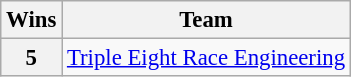<table class="wikitable" style="font-size: 95%;">
<tr>
<th>Wins</th>
<th>Team</th>
</tr>
<tr>
<th>5</th>
<td><a href='#'>Triple Eight Race Engineering</a></td>
</tr>
</table>
